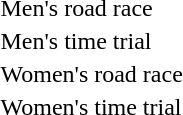<table>
<tr>
<td>Men's road race<br></td>
<td></td>
<td></td>
<td></td>
</tr>
<tr>
<td>Men's time trial<br></td>
<td></td>
<td></td>
<td></td>
</tr>
<tr>
<td>Women's road race<br></td>
<td></td>
<td></td>
<td></td>
</tr>
<tr>
<td>Women's time trial<br></td>
<td></td>
<td></td>
<td></td>
</tr>
</table>
